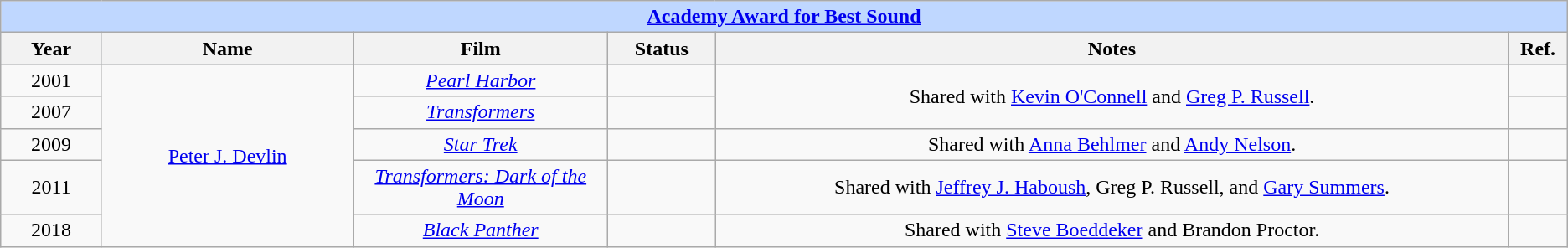<table class="wikitable" style="text-align: center">
<tr ---- bgcolor="#bfd7ff">
<td colspan=6 align=center><strong><a href='#'>Academy Award for Best Sound</a></strong></td>
</tr>
<tr ---- bgcolor="#ebf5ff">
<th width="75">Year</th>
<th width="200">Name</th>
<th width="200">Film</th>
<th width="80">Status</th>
<th width="650">Notes</th>
<th width="40">Ref.</th>
</tr>
<tr>
<td>2001</td>
<td rowspan=5><a href='#'>Peter J. Devlin</a></td>
<td><em><a href='#'>Pearl Harbor</a></em></td>
<td></td>
<td rowspan=2>Shared with <a href='#'>Kevin O'Connell</a> and <a href='#'>Greg P. Russell</a>.</td>
<td></td>
</tr>
<tr>
<td>2007</td>
<td><em><a href='#'>Transformers</a></em></td>
<td></td>
<td></td>
</tr>
<tr>
<td>2009</td>
<td><em><a href='#'>Star Trek</a></em></td>
<td></td>
<td>Shared with <a href='#'>Anna Behlmer</a> and <a href='#'>Andy Nelson</a>.</td>
<td></td>
</tr>
<tr>
<td>2011</td>
<td><em><a href='#'>Transformers: Dark of the Moon</a></em></td>
<td></td>
<td>Shared with <a href='#'>Jeffrey J. Haboush</a>, Greg P. Russell, and <a href='#'>Gary Summers</a>.</td>
<td></td>
</tr>
<tr>
<td>2018</td>
<td><em><a href='#'>Black Panther</a></em></td>
<td></td>
<td>Shared with <a href='#'>Steve Boeddeker</a> and Brandon Proctor.</td>
<td></td>
</tr>
</table>
